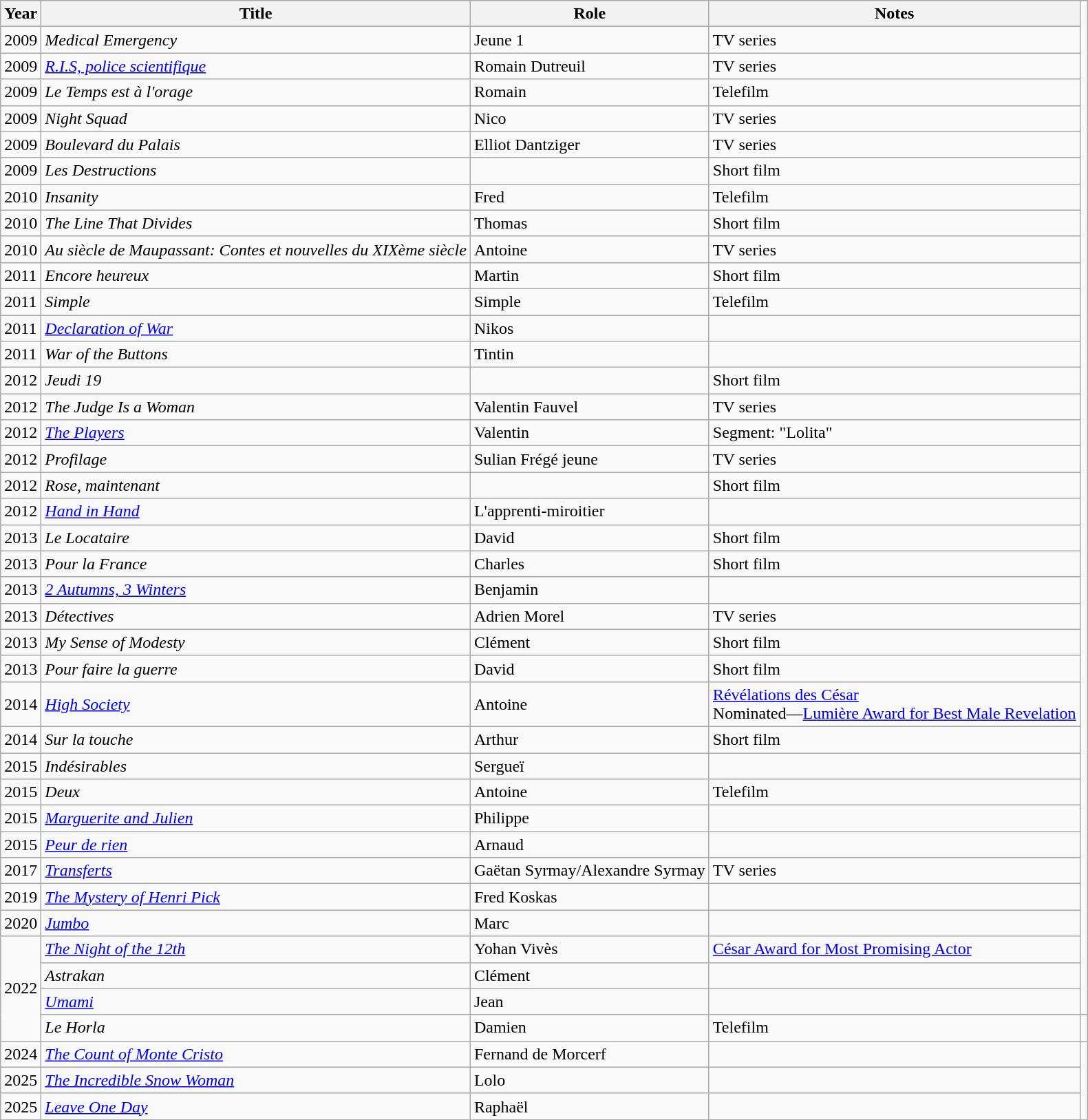<table class="wikitable sortable">
<tr>
<th>Year</th>
<th>Title</th>
<th>Role</th>
<th class="unsortable">Notes</th>
</tr>
<tr>
<td>2009</td>
<td><em>Medical Emergency</em></td>
<td>Jeune 1</td>
<td>TV series</td>
</tr>
<tr>
<td>2009</td>
<td><em><a href='#'>R.I.S, police scientifique</a></em></td>
<td>Romain Dutreuil</td>
<td>TV series</td>
</tr>
<tr>
<td>2009</td>
<td><em>Le Temps est à l'orage</em></td>
<td>Romain</td>
<td>Telefilm</td>
</tr>
<tr>
<td>2009</td>
<td><em>Night Squad</em></td>
<td>Nico</td>
<td>TV series</td>
</tr>
<tr>
<td>2009</td>
<td><em>Boulevard du Palais</em></td>
<td>Elliot Dantziger</td>
<td>TV series</td>
</tr>
<tr>
<td>2009</td>
<td><em>Les Destructions</em></td>
<td></td>
<td>Short film</td>
</tr>
<tr>
<td>2010</td>
<td><em>Insanity</em></td>
<td>Fred</td>
<td>Telefilm</td>
</tr>
<tr>
<td>2010</td>
<td><em>The Line That Divides</em></td>
<td>Thomas</td>
<td>Short film</td>
</tr>
<tr>
<td>2010</td>
<td><em>Au siècle de Maupassant: Contes et nouvelles du XIXème siècle</em></td>
<td>Antoine</td>
<td>TV series</td>
</tr>
<tr>
<td>2011</td>
<td><em>Encore heureux</em></td>
<td>Martin</td>
<td>Short film</td>
</tr>
<tr>
<td>2011</td>
<td><em>Simple</em></td>
<td>Simple</td>
<td>Telefilm</td>
</tr>
<tr>
<td>2011</td>
<td><em><a href='#'>Declaration of War</a></em></td>
<td>Nikos</td>
<td></td>
</tr>
<tr>
<td>2011</td>
<td><em>War of the Buttons</em></td>
<td>Tintin</td>
<td></td>
</tr>
<tr>
<td>2012</td>
<td><em>Jeudi 19</em></td>
<td></td>
<td>Short film</td>
</tr>
<tr>
<td>2012</td>
<td><em>The Judge Is a Woman</em></td>
<td>Valentin Fauvel</td>
<td>TV series</td>
</tr>
<tr>
<td>2012</td>
<td><em><a href='#'>The Players</a></em></td>
<td>Valentin</td>
<td>Segment: "Lolita"</td>
</tr>
<tr>
<td>2012</td>
<td><em>Profilage</em></td>
<td>Sulian Frégé jeune</td>
<td>TV series</td>
</tr>
<tr>
<td>2012</td>
<td><em>Rose, maintenant</em></td>
<td></td>
<td>Short film</td>
</tr>
<tr>
<td>2012</td>
<td><em><a href='#'>Hand in Hand</a></em></td>
<td>L'apprenti-miroitier</td>
<td></td>
</tr>
<tr>
<td>2013</td>
<td><em>Le Locataire</em></td>
<td>David</td>
<td>Short film</td>
</tr>
<tr>
<td>2013</td>
<td><em>Pour la France</em></td>
<td>Charles</td>
<td>Short film</td>
</tr>
<tr>
<td>2013</td>
<td><em><a href='#'>2 Autumns, 3 Winters</a></em></td>
<td>Benjamin</td>
<td></td>
</tr>
<tr>
<td>2013</td>
<td><em>Détectives</em></td>
<td>Adrien Morel</td>
<td>TV series</td>
</tr>
<tr>
<td>2013</td>
<td><em>My Sense of Modesty</em></td>
<td>Clément</td>
<td>Short film</td>
</tr>
<tr>
<td>2013</td>
<td><em>Pour faire la guerre</em></td>
<td>David</td>
<td>Short film</td>
</tr>
<tr>
<td>2014</td>
<td><em><a href='#'>High Society</a></em></td>
<td>Antoine</td>
<td><a href='#'>Révélations des César</a><br>Nominated—<a href='#'>Lumière Award for Best Male Revelation</a></td>
</tr>
<tr>
<td>2014</td>
<td><em>Sur la touche</em></td>
<td>Arthur</td>
<td>Short film</td>
</tr>
<tr>
<td>2015</td>
<td><em>Indésirables</em></td>
<td>Sergueï</td>
<td></td>
</tr>
<tr>
<td>2015</td>
<td><em>Deux</em></td>
<td>Antoine</td>
<td>Telefilm</td>
</tr>
<tr>
<td>2015</td>
<td><em><a href='#'>Marguerite and Julien</a></em></td>
<td>Philippe</td>
<td></td>
</tr>
<tr>
<td>2015</td>
<td><em><a href='#'>Peur de rien</a></em></td>
<td>Arnaud</td>
<td></td>
</tr>
<tr>
<td>2017</td>
<td><em><a href='#'>Transferts</a></em></td>
<td>Gaëtan Syrmay/Alexandre Syrmay</td>
<td>TV series</td>
</tr>
<tr>
<td>2019</td>
<td><em><a href='#'>The Mystery of Henri Pick</a></em></td>
<td>Fred Koskas</td>
<td></td>
</tr>
<tr>
<td>2020</td>
<td><em><a href='#'>Jumbo</a></em></td>
<td>Marc</td>
<td></td>
</tr>
<tr>
<td rowspan="4">2022</td>
<td><em><a href='#'>The Night of the 12th</a></em></td>
<td>Yohan Vivès</td>
<td><a href='#'>César Award for Most Promising Actor</a></td>
</tr>
<tr>
<td><em>Astrakan</em></td>
<td>Clément</td>
<td></td>
</tr>
<tr>
<td><em><a href='#'>Umami</a></em></td>
<td>Jean</td>
<td></td>
</tr>
<tr>
<td><em>Le Horla</em></td>
<td>Damien</td>
<td>Telefilm</td>
<td></td>
</tr>
<tr>
<td>2024</td>
<td><em><a href='#'>The Count of Monte Cristo</a></em></td>
<td>Fernand de Morcerf</td>
<td></td>
</tr>
<tr>
<td>2025</td>
<td><em><a href='#'>The Incredible Snow Woman</a></em></td>
<td>Lolo</td>
<td></td>
</tr>
<tr>
<td>2025</td>
<td><em><a href='#'>Leave One Day</a></em></td>
<td>Raphaël</td>
<td></td>
</tr>
</table>
